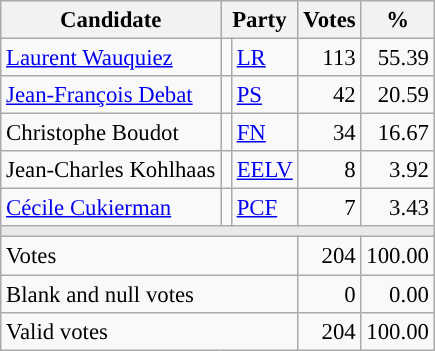<table class="wikitable" style="font-size:95%;text-align:right;">
<tr>
<th>Candidate</th>
<th colspan="2">Party</th>
<th>Votes</th>
<th>%</th>
</tr>
<tr>
<td style="text-align:left;"><a href='#'>Laurent Wauquiez</a></td>
<td style="background:"></td>
<td style="text-align:left;"><a href='#'>LR</a></td>
<td>113</td>
<td>55.39</td>
</tr>
<tr>
<td style="text-align:left;"><a href='#'>Jean-François Debat</a></td>
<td style="background:"></td>
<td style="text-align:left;"><a href='#'>PS</a></td>
<td>42</td>
<td>20.59</td>
</tr>
<tr>
<td style="text-align:left;">Christophe Boudot</td>
<td style="background:"></td>
<td style="text-align:left;"><a href='#'>FN</a></td>
<td>34</td>
<td>16.67</td>
</tr>
<tr>
<td style="text-align:left;">Jean-Charles Kohlhaas</td>
<td style="background:"></td>
<td style="text-align:left;"><a href='#'>EELV</a></td>
<td>8</td>
<td>3.92</td>
</tr>
<tr>
<td style="text-align:left;"><a href='#'>Cécile Cukierman</a></td>
<td style="background:"></td>
<td style="text-align:left;"><a href='#'>PCF</a></td>
<td>7</td>
<td>3.43</td>
</tr>
<tr>
<td style="background-color:#E9E9E9;" colspan="5"></td>
</tr>
<tr>
<td style="text-align:left;" colspan="3">Votes</td>
<td>204</td>
<td>100.00</td>
</tr>
<tr>
<td style="text-align:left;" colspan="3">Blank and null votes</td>
<td>0</td>
<td>0.00</td>
</tr>
<tr>
<td style="text-align:left;" colspan="3">Valid votes</td>
<td>204</td>
<td>100.00</td>
</tr>
</table>
